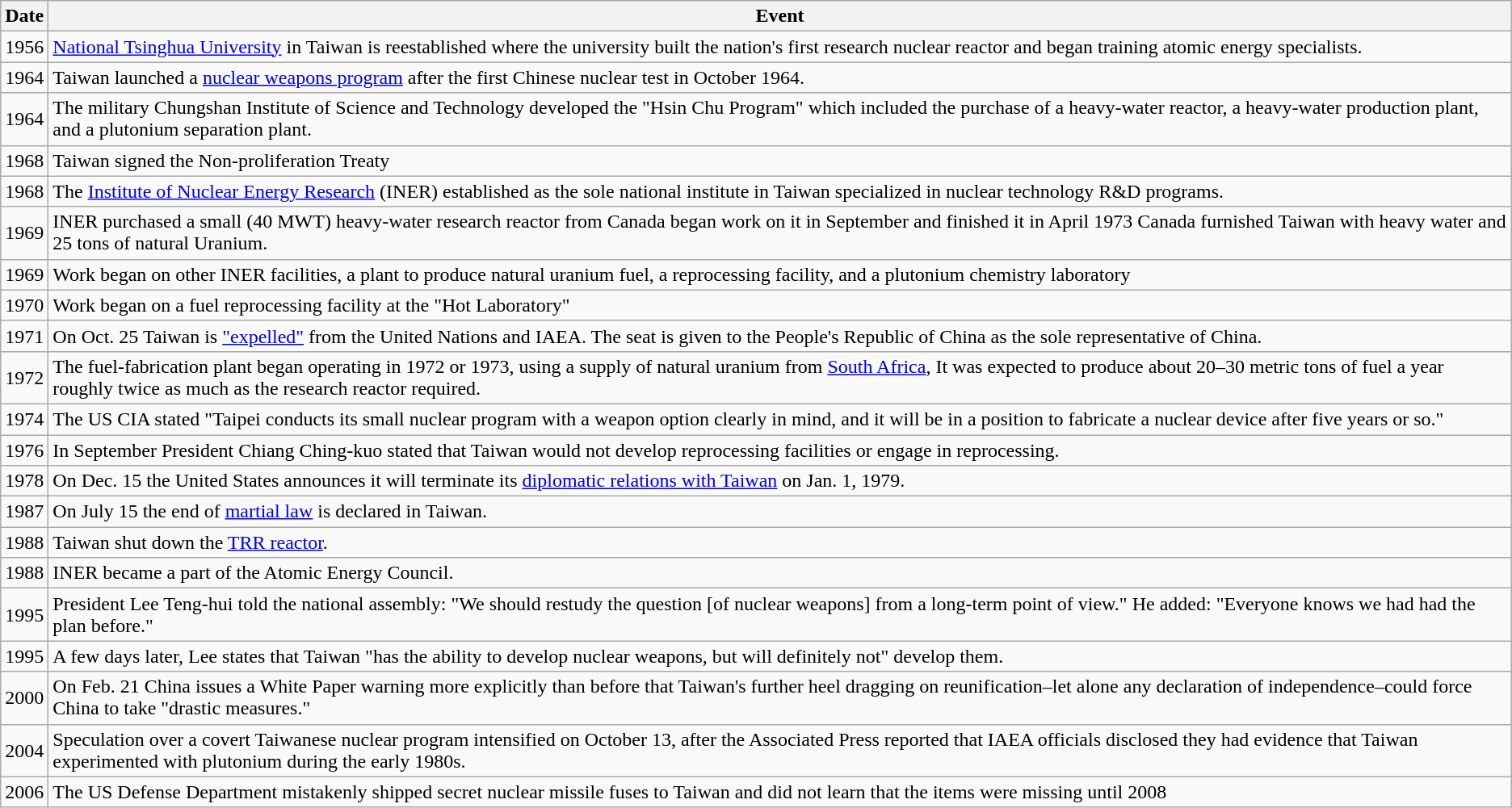<table class="wikitable sortable">
<tr>
<th>Date</th>
<th>Event</th>
</tr>
<tr>
<td>1956</td>
<td><a href='#'>National Tsinghua University</a> in Taiwan is reestablished where the university built the nation's first research nuclear reactor and began training atomic energy specialists.</td>
</tr>
<tr>
<td>1964</td>
<td>Taiwan launched a <a href='#'>nuclear weapons program</a> after the first Chinese nuclear test in October 1964.</td>
</tr>
<tr>
<td>1964</td>
<td>The military Chungshan Institute of Science and Technology developed the "Hsin Chu Program" which included the purchase of a heavy-water reactor, a heavy-water production plant, and a plutonium separation plant.</td>
</tr>
<tr>
<td>1968</td>
<td>Taiwan signed the Non-proliferation Treaty</td>
</tr>
<tr>
<td>1968</td>
<td>The <a href='#'>Institute of Nuclear Energy Research</a> (INER) established as the sole national institute in Taiwan specialized in nuclear technology R&D programs.</td>
</tr>
<tr>
<td>1969</td>
<td>INER purchased a small (40 MWT) heavy-water research reactor from Canada began work on it in September and finished it in April 1973 Canada furnished Taiwan with heavy water and 25 tons of natural Uranium.</td>
</tr>
<tr>
<td>1969</td>
<td>Work began on other INER facilities, a plant to produce natural uranium fuel, a reprocessing facility, and a plutonium chemistry laboratory</td>
</tr>
<tr>
<td>1970</td>
<td>Work began on a fuel reprocessing facility at the "Hot Laboratory"</td>
</tr>
<tr>
<td>1971</td>
<td>On Oct. 25 Taiwan is <a href='#'>"expelled"</a> from the United Nations and IAEA. The seat is given to the People's Republic of China as the sole representative of China.</td>
</tr>
<tr>
<td>1972</td>
<td>The fuel-fabrication plant began operating in 1972 or 1973, using a supply of natural uranium from <a href='#'>South Africa</a>, It was expected to produce about 20–30 metric tons of fuel a year roughly twice as much as the research reactor required.</td>
</tr>
<tr>
<td>1974</td>
<td>The US CIA stated "Taipei conducts its small nuclear program with a weapon option clearly in mind, and it will be in a position to fabricate a nuclear device after five years or so."</td>
</tr>
<tr>
<td>1976</td>
<td>In September President Chiang Ching-kuo stated that Taiwan would not develop reprocessing facilities or engage in reprocessing.</td>
</tr>
<tr>
<td>1978</td>
<td>On Dec. 15 the United States announces it will terminate its <a href='#'>diplomatic relations with Taiwan</a> on Jan. 1, 1979.</td>
</tr>
<tr>
<td>1987</td>
<td>On July 15 the end of <a href='#'>martial law</a> is declared in Taiwan.</td>
</tr>
<tr>
<td>1988</td>
<td>Taiwan shut down the <a href='#'>TRR reactor</a>.</td>
</tr>
<tr>
<td>1988</td>
<td>INER became a part of the Atomic Energy Council.</td>
</tr>
<tr>
<td>1995</td>
<td>President Lee Teng-hui told the national assembly: "We should restudy the question [of nuclear weapons] from a long-term point of view." He added: "Everyone knows we had had the plan before."</td>
</tr>
<tr>
<td>1995</td>
<td>A few days later, Lee states that Taiwan "has the ability to develop nuclear weapons, but will definitely not" develop them.</td>
</tr>
<tr>
<td>2000</td>
<td>On Feb. 21 China issues a White Paper warning more explicitly than before that Taiwan's further heel dragging on reunification–let alone any declaration of independence–could force China to take "drastic measures."</td>
</tr>
<tr>
<td>2004</td>
<td>Speculation over a covert Taiwanese nuclear program intensified on October 13, after the Associated Press reported that IAEA officials disclosed they had evidence that Taiwan experimented with plutonium during the early 1980s.</td>
</tr>
<tr>
<td>2006</td>
<td>The US Defense Department mistakenly shipped secret nuclear missile fuses to Taiwan and did not learn that the items were missing until 2008</td>
</tr>
</table>
